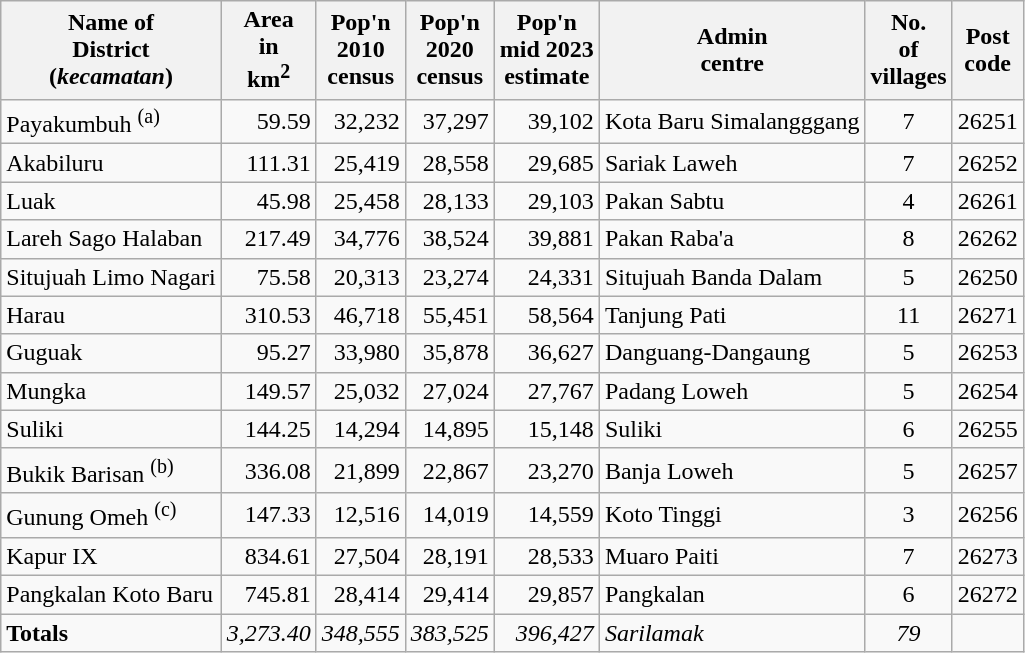<table class="wikitable">
<tr>
<th>Name of <br>District<br>(<em>kecamatan</em>)</th>
<th>Area <br>in <br>km<sup>2</sup></th>
<th>Pop'n <br> 2010 <br>census</th>
<th>Pop'n <br> 2020 <br>census</th>
<th>Pop'n <br> mid 2023 <br>estimate</th>
<th>Admin<br>centre</th>
<th>No.<br>of<br>villages</th>
<th>Post<br>code</th>
</tr>
<tr>
<td>Payakumbuh <sup>(a)</sup></td>
<td align="right">59.59</td>
<td align="right">32,232</td>
<td align="right">37,297</td>
<td align="right">39,102</td>
<td>Kota Baru Simalangggang</td>
<td align="center">7</td>
<td>26251</td>
</tr>
<tr>
<td>Akabiluru</td>
<td align="right">111.31</td>
<td align="right">25,419</td>
<td align="right">28,558</td>
<td align="right">29,685</td>
<td>Sariak Laweh</td>
<td align="center">7</td>
<td>26252</td>
</tr>
<tr>
<td>Luak</td>
<td align="right">45.98</td>
<td align="right">25,458</td>
<td align="right">28,133</td>
<td align="right">29,103</td>
<td>Pakan Sabtu</td>
<td align="center">4</td>
<td>26261</td>
</tr>
<tr>
<td>Lareh Sago Halaban</td>
<td align="right">217.49</td>
<td align="right">34,776</td>
<td align="right">38,524</td>
<td align="right">39,881</td>
<td>Pakan Raba'a</td>
<td align="center">8</td>
<td>26262</td>
</tr>
<tr>
<td>Situjuah Limo Nagari</td>
<td align="right">75.58</td>
<td align="right">20,313</td>
<td align="right">23,274</td>
<td align="right">24,331</td>
<td>Situjuah Banda Dalam</td>
<td align="center">5</td>
<td>26250</td>
</tr>
<tr>
<td>Harau</td>
<td align="right">310.53</td>
<td align="right">46,718</td>
<td align="right">55,451</td>
<td align="right">58,564</td>
<td>Tanjung Pati</td>
<td align="center">11</td>
<td>26271</td>
</tr>
<tr>
<td>Guguak</td>
<td align="right">95.27</td>
<td align="right">33,980</td>
<td align="right">35,878</td>
<td align="right">36,627</td>
<td>Danguang-Dangaung</td>
<td align="center">5</td>
<td>26253</td>
</tr>
<tr>
<td>Mungka</td>
<td align="right">149.57</td>
<td align="right">25,032</td>
<td align="right">27,024</td>
<td align="right">27,767</td>
<td>Padang Loweh</td>
<td align="center">5</td>
<td>26254</td>
</tr>
<tr>
<td>Suliki</td>
<td align="right">144.25</td>
<td align="right">14,294</td>
<td align="right">14,895</td>
<td align="right">15,148</td>
<td>Suliki</td>
<td align="center">6</td>
<td>26255</td>
</tr>
<tr>
<td>Bukik Barisan <sup>(b)</sup></td>
<td align="right">336.08</td>
<td align="right">21,899</td>
<td align="right">22,867</td>
<td align="right">23,270</td>
<td>Banja Loweh</td>
<td align="center">5</td>
<td>26257</td>
</tr>
<tr>
<td>Gunung Omeh <sup>(c)</sup></td>
<td align="right">147.33</td>
<td align="right">12,516</td>
<td align="right">14,019</td>
<td align="right">14,559</td>
<td>Koto Tinggi</td>
<td align="center">3</td>
<td>26256</td>
</tr>
<tr>
<td>Kapur IX</td>
<td align="right">834.61</td>
<td align="right">27,504</td>
<td align="right">28,191</td>
<td align="right">28,533</td>
<td>Muaro Paiti</td>
<td align="center">7</td>
<td>26273</td>
</tr>
<tr>
<td>Pangkalan Koto Baru</td>
<td align="right">745.81</td>
<td align="right">28,414</td>
<td align="right">29,414</td>
<td align="right">29,857</td>
<td>Pangkalan</td>
<td align="center">6</td>
<td>26272</td>
</tr>
<tr>
<td><strong>Totals</strong></td>
<td align="right"><em>3,273.40</em></td>
<td align="right"><em>348,555</em></td>
<td align="right"><em>383,525</em></td>
<td align="right"><em>396,427</em></td>
<td><em>Sarilamak</em></td>
<td align="center"><em>79</em></td>
<td></td>
</tr>
</table>
